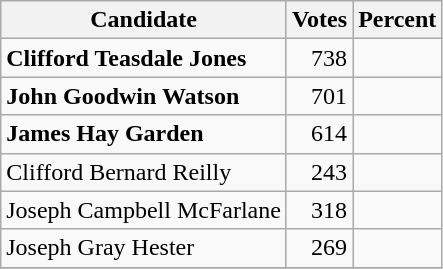<table class="wikitable">
<tr>
<th>Candidate</th>
<th>Votes</th>
<th>Percent</th>
</tr>
<tr>
<td style="font-weight:bold;">Clifford Teasdale Jones</td>
<td style="text-align:right;">738</td>
<td style="text-align:right;"></td>
</tr>
<tr>
<td style="font-weight:bold;">John Goodwin Watson</td>
<td style="text-align:right;">701</td>
<td style="text-align:right;"></td>
</tr>
<tr>
<td style="font-weight:bold;">James Hay Garden</td>
<td style="text-align:right;">614</td>
<td style="text-align:right;"></td>
</tr>
<tr>
<td>Clifford Bernard Reilly</td>
<td style="text-align:right;">243</td>
<td style="text-align:right;"></td>
</tr>
<tr>
<td>Joseph Campbell McFarlane</td>
<td style="text-align:right;">318</td>
<td style="text-align:right;"></td>
</tr>
<tr>
<td>Joseph Gray Hester</td>
<td style="text-align:right;">269</td>
<td style="text-align:right;"></td>
</tr>
<tr>
</tr>
</table>
